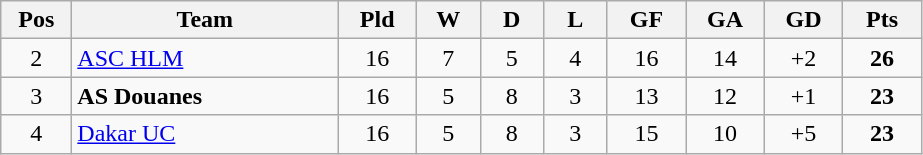<table class="wikitable" style="text-align: center;">
<tr>
<th style="width: 40px;">Pos</th>
<th style="width: 170px;">Team</th>
<th style="width: 45px;">Pld</th>
<th style="width: 35px;">W</th>
<th style="width: 35px;">D</th>
<th style="width: 35px;">L</th>
<th style="width: 45px;">GF</th>
<th style="width: 45px;">GA</th>
<th style="width: 45px;">GD</th>
<th style="width: 45px;">Pts</th>
</tr>
<tr>
<td>2</td>
<td style="text-align: left;"><a href='#'>ASC HLM</a></td>
<td>16</td>
<td>7</td>
<td>5</td>
<td>4</td>
<td>16</td>
<td>14</td>
<td>+2</td>
<td><strong>26</strong></td>
</tr>
<tr>
<td>3</td>
<td style="text-align: left;"><strong>AS Douanes</strong></td>
<td>16</td>
<td>5</td>
<td>8</td>
<td>3</td>
<td>13</td>
<td>12</td>
<td>+1</td>
<td><strong>23</strong></td>
</tr>
<tr>
<td>4</td>
<td style="text-align: left;"><a href='#'>Dakar UC</a></td>
<td>16</td>
<td>5</td>
<td>8</td>
<td>3</td>
<td>15</td>
<td>10</td>
<td>+5</td>
<td><strong>23</strong></td>
</tr>
</table>
